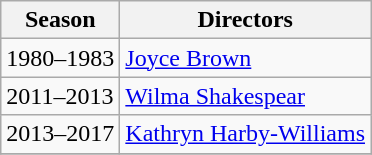<table class="wikitable collapsible">
<tr>
<th>Season</th>
<th>Directors</th>
</tr>
<tr>
<td>1980–1983</td>
<td><a href='#'>Joyce Brown</a></td>
</tr>
<tr>
<td>2011–2013</td>
<td><a href='#'>Wilma Shakespear</a></td>
</tr>
<tr>
<td>2013–2017</td>
<td><a href='#'>Kathryn Harby-Williams</a></td>
</tr>
<tr>
</tr>
</table>
